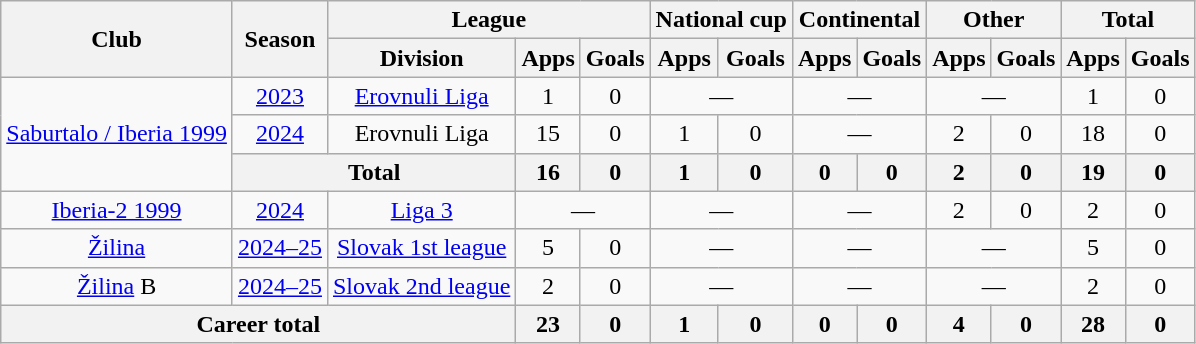<table class="wikitable" style="text-align:center">
<tr>
<th rowspan="2">Club</th>
<th rowspan="2">Season</th>
<th colspan="3">League</th>
<th colspan="2">National cup</th>
<th colspan="2">Continental</th>
<th colspan="2">Other</th>
<th colspan="2">Total</th>
</tr>
<tr>
<th>Division</th>
<th>Apps</th>
<th>Goals</th>
<th>Apps</th>
<th>Goals</th>
<th>Apps</th>
<th>Goals</th>
<th>Apps</th>
<th>Goals</th>
<th>Apps</th>
<th>Goals</th>
</tr>
<tr>
<td rowspan="3"><a href='#'>Saburtalo / Iberia 1999</a></td>
<td><a href='#'>2023</a></td>
<td><a href='#'>Erovnuli Liga</a></td>
<td>1</td>
<td>0</td>
<td colspan="2">—</td>
<td colspan="2">—</td>
<td colspan="2">—</td>
<td>1</td>
<td>0</td>
</tr>
<tr>
<td><a href='#'>2024</a></td>
<td>Erovnuli Liga</td>
<td>15</td>
<td>0</td>
<td>1</td>
<td>0</td>
<td colspan="2">—</td>
<td>2</td>
<td>0</td>
<td>18</td>
<td>0</td>
</tr>
<tr>
<th colspan="2">Total</th>
<th>16</th>
<th>0</th>
<th>1</th>
<th>0</th>
<th>0</th>
<th>0</th>
<th>2</th>
<th>0</th>
<th>19</th>
<th>0</th>
</tr>
<tr>
<td><a href='#'>Iberia-2 1999</a></td>
<td><a href='#'>2024</a></td>
<td><a href='#'>Liga 3</a></td>
<td colspan="2">—</td>
<td colspan="2">—</td>
<td colspan="2">—</td>
<td>2</td>
<td>0</td>
<td>2</td>
<td>0</td>
</tr>
<tr>
<td><a href='#'>Žilina</a></td>
<td><a href='#'>2024–25</a></td>
<td><a href='#'>Slovak 1st league</a></td>
<td>5</td>
<td>0</td>
<td colspan="2">—</td>
<td colspan="2">—</td>
<td colspan="2">—</td>
<td>5</td>
<td>0</td>
</tr>
<tr>
<td><a href='#'>Žilina</a> B</td>
<td><a href='#'>2024–25</a></td>
<td><a href='#'>Slovak 2nd league</a></td>
<td>2</td>
<td>0</td>
<td colspan="2">—</td>
<td colspan="2">—</td>
<td colspan="2">—</td>
<td>2</td>
<td>0</td>
</tr>
<tr>
<th colspan="3">Career total</th>
<th>23</th>
<th>0</th>
<th>1</th>
<th>0</th>
<th>0</th>
<th>0</th>
<th>4</th>
<th>0</th>
<th>28</th>
<th>0</th>
</tr>
</table>
